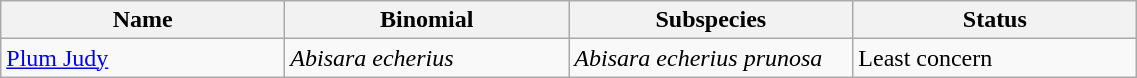<table width=60% class="wikitable">
<tr>
<th width=20%>Name</th>
<th width=20%>Binomial</th>
<th width=20%>Subspecies</th>
<th width=20%>Status</th>
</tr>
<tr>
<td><a href='#'>Plum Judy</a><br>
</td>
<td><em>Abisara echerius</em></td>
<td><em>Abisara echerius prunosa</em></td>
<td>Least concern</td>
</tr>
</table>
